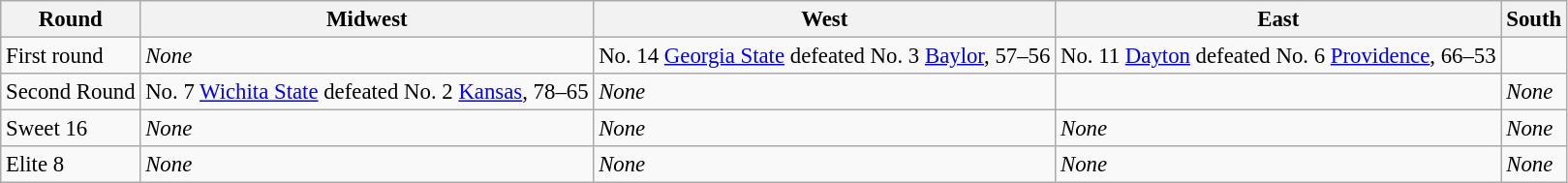<table class="wikitable" style="text-align:left; font-size: 95%;">
<tr>
<th>Round</th>
<th>Midwest</th>
<th>West</th>
<th>East</th>
<th>South</th>
</tr>
<tr>
<td>First round</td>
<td><em>None</em></td>
<td>No. 14 <a href='#'>Georgia State</a> defeated No. 3 <a href='#'>Baylor</a>, 57–56</td>
<td>No. 11 <a href='#'>Dayton</a> defeated No. 6 <a href='#'>Providence</a>, 66–53</td>
<td></td>
</tr>
<tr>
<td>Second Round</td>
<td>No. 7 <a href='#'>Wichita State</a> defeated No. 2 <a href='#'>Kansas</a>, 78–65</td>
<td><em>None</em></td>
<td></td>
<td><em>None</em></td>
</tr>
<tr>
<td>Sweet 16</td>
<td><em>None</em></td>
<td><em>None</em></td>
<td><em>None</em></td>
<td><em>None</em></td>
</tr>
<tr>
<td>Elite 8</td>
<td><em>None</em></td>
<td><em>None</em></td>
<td><em>None</em></td>
<td><em>None</em></td>
</tr>
</table>
